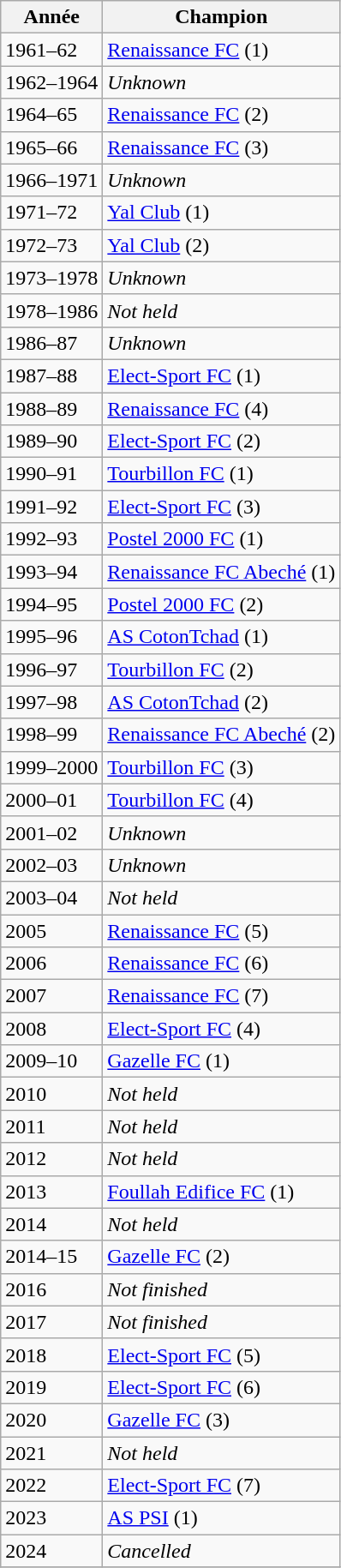<table class="wikitable">
<tr>
<th>Année</th>
<th>Champion</th>
</tr>
<tr>
<td>1961–62</td>
<td><a href='#'>Renaissance FC</a> (1)</td>
</tr>
<tr>
<td>1962–1964</td>
<td><em>Unknown</em></td>
</tr>
<tr>
<td>1964–65</td>
<td><a href='#'>Renaissance FC</a> (2)</td>
</tr>
<tr>
<td>1965–66</td>
<td><a href='#'>Renaissance FC</a> (3)</td>
</tr>
<tr>
<td>1966–1971</td>
<td><em>Unknown</em></td>
</tr>
<tr>
<td>1971–72</td>
<td><a href='#'>Yal Club</a> (1)</td>
</tr>
<tr>
<td>1972–73</td>
<td><a href='#'>Yal Club</a> (2)</td>
</tr>
<tr>
<td>1973–1978</td>
<td><em>Unknown</em></td>
</tr>
<tr>
<td>1978–1986</td>
<td><em>Not held</em></td>
</tr>
<tr>
<td>1986–87</td>
<td><em>Unknown</em></td>
</tr>
<tr>
<td>1987–88</td>
<td><a href='#'>Elect-Sport FC</a> (1)</td>
</tr>
<tr>
<td>1988–89</td>
<td><a href='#'>Renaissance FC</a> (4)</td>
</tr>
<tr>
<td>1989–90</td>
<td><a href='#'>Elect-Sport FC</a> (2)</td>
</tr>
<tr>
<td>1990–91</td>
<td><a href='#'>Tourbillon FC</a> (1)</td>
</tr>
<tr>
<td>1991–92</td>
<td><a href='#'>Elect-Sport FC</a> (3)</td>
</tr>
<tr>
<td>1992–93</td>
<td><a href='#'>Postel 2000 FC</a> (1)</td>
</tr>
<tr>
<td>1993–94</td>
<td><a href='#'>Renaissance FC Abeché</a> (1)</td>
</tr>
<tr>
<td>1994–95</td>
<td><a href='#'>Postel 2000 FC</a> (2)</td>
</tr>
<tr>
<td>1995–96</td>
<td><a href='#'>AS CotonTchad</a> (1)</td>
</tr>
<tr>
<td>1996–97</td>
<td><a href='#'>Tourbillon FC</a> (2)</td>
</tr>
<tr>
<td>1997–98</td>
<td><a href='#'>AS CotonTchad</a> (2)</td>
</tr>
<tr>
<td>1998–99</td>
<td><a href='#'>Renaissance FC Abeché</a> (2)</td>
</tr>
<tr>
<td>1999–2000</td>
<td><a href='#'>Tourbillon FC</a> (3)</td>
</tr>
<tr>
<td>2000–01</td>
<td><a href='#'>Tourbillon FC</a> (4)</td>
</tr>
<tr>
<td>2001–02</td>
<td><em>Unknown</em></td>
</tr>
<tr>
<td>2002–03</td>
<td><em>Unknown</em></td>
</tr>
<tr>
<td>2003–04</td>
<td><em>Not held</em></td>
</tr>
<tr>
<td>2005</td>
<td><a href='#'>Renaissance FC</a> (5)</td>
</tr>
<tr>
<td>2006</td>
<td><a href='#'>Renaissance FC</a> (6)</td>
</tr>
<tr>
<td>2007</td>
<td><a href='#'>Renaissance FC</a> (7)</td>
</tr>
<tr>
<td>2008</td>
<td><a href='#'>Elect-Sport FC</a> (4)</td>
</tr>
<tr>
<td>2009–10</td>
<td><a href='#'>Gazelle FC</a> (1)</td>
</tr>
<tr>
<td>2010</td>
<td><em>Not held</em></td>
</tr>
<tr>
<td>2011</td>
<td><em>Not held</em></td>
</tr>
<tr>
<td>2012</td>
<td><em>Not held</em></td>
</tr>
<tr>
<td>2013</td>
<td><a href='#'>Foullah Edifice FC</a> (1)</td>
</tr>
<tr>
<td>2014</td>
<td><em>Not held</em></td>
</tr>
<tr>
<td>2014–15</td>
<td><a href='#'>Gazelle FC</a> (2)</td>
</tr>
<tr>
<td>2016</td>
<td><em>Not finished</em></td>
</tr>
<tr>
<td>2017</td>
<td><em>Not finished</em></td>
</tr>
<tr>
<td>2018</td>
<td><a href='#'>Elect-Sport FC</a> (5)</td>
</tr>
<tr>
<td>2019</td>
<td><a href='#'>Elect-Sport FC</a> (6)</td>
</tr>
<tr>
<td>2020</td>
<td><a href='#'>Gazelle FC</a> (3)</td>
</tr>
<tr>
<td>2021</td>
<td><em>Not held</em></td>
</tr>
<tr>
<td>2022</td>
<td><a href='#'>Elect-Sport FC</a> (7)</td>
</tr>
<tr>
<td>2023</td>
<td><a href='#'>AS PSI</a> (1)</td>
</tr>
<tr>
<td>2024</td>
<td><em>Cancelled</em></td>
</tr>
<tr>
</tr>
</table>
